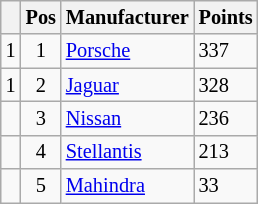<table class="wikitable" style="font-size: 85%;">
<tr>
<th></th>
<th>Pos</th>
<th>Manufacturer</th>
<th>Points</th>
</tr>
<tr>
<td align="left"> 1</td>
<td align="center">1</td>
<td> <a href='#'>Porsche</a></td>
<td align="left">337</td>
</tr>
<tr>
<td align="left"> 1</td>
<td align="center">2</td>
<td> <a href='#'>Jaguar</a></td>
<td align="left">328</td>
</tr>
<tr>
<td align="left"></td>
<td align="center">3</td>
<td> <a href='#'>Nissan</a></td>
<td align="left">236</td>
</tr>
<tr>
<td align="left"></td>
<td align="center">4</td>
<td> <a href='#'>Stellantis</a></td>
<td align="left">213</td>
</tr>
<tr>
<td align="left"></td>
<td align="center">5</td>
<td> <a href='#'>Mahindra</a></td>
<td align="left">33</td>
</tr>
</table>
